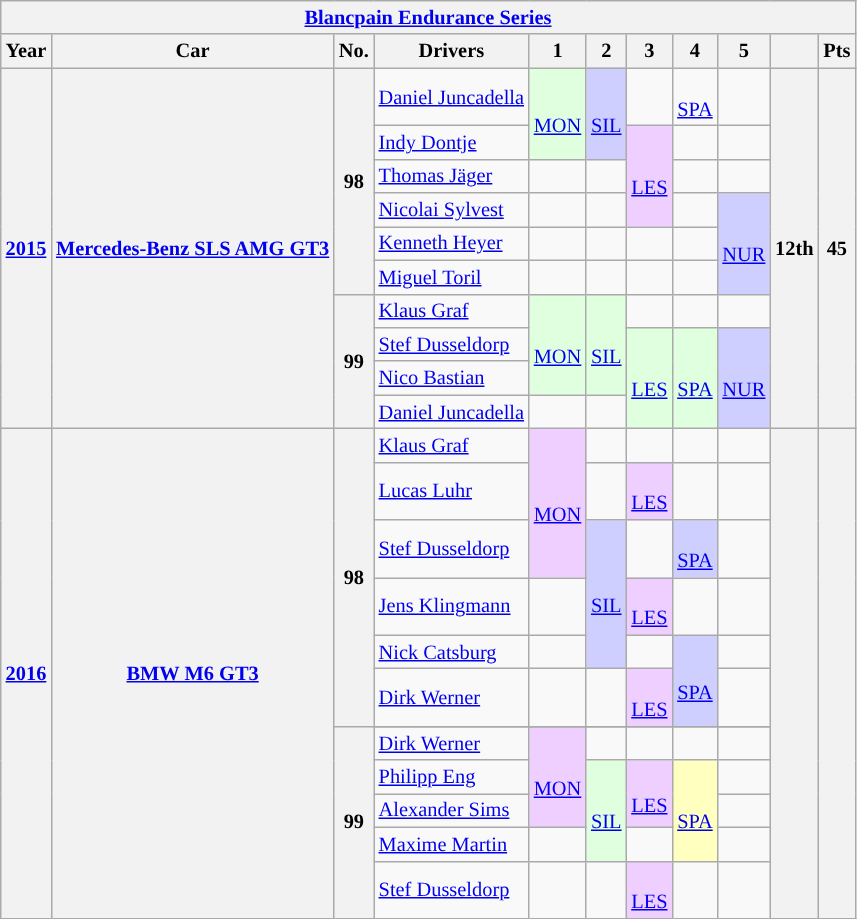<table class="wikitable collapsible collapsed" style="text-align:center; font-size:85%">
<tr>
<th colspan=11><a href='#'>Blancpain Endurance Series</a></th>
</tr>
<tr>
<th>Year</th>
<th>Car</th>
<th>No.</th>
<th>Drivers</th>
<th>1</th>
<th>2</th>
<th>3</th>
<th>4</th>
<th>5</th>
<th></th>
<th>Pts</th>
</tr>
<tr>
<th rowspan=10><a href='#'>2015</a></th>
<th rowspan=10><a href='#'>Mercedes-Benz SLS AMG GT3</a></th>
<th rowspan=6>98</th>
<td align="left"> <a href='#'>Daniel Juncadella</a></td>
<td style="background:#dfffdf;" rowspan="2"> <br><a href='#'>MON</a><br></td>
<td style="background:#cfcfff;" rowspan="2"> <br><a href='#'>SIL</a><br></td>
<td></td>
<td> <br><a href='#'>SPA</a></td>
<td></td>
<th rowspan=10>12th</th>
<th rowspan=10>45</th>
</tr>
<tr>
<td align="left"> <a href='#'>Indy Dontje</a></td>
<td style="background:#efcfff;" rowspan="3"> <br><a href='#'>LES</a><br></td>
<td></td>
<td></td>
</tr>
<tr>
<td align="left"> <a href='#'>Thomas Jäger</a></td>
<td></td>
<td></td>
<td></td>
<td></td>
</tr>
<tr>
<td align="left"> <a href='#'>Nicolai Sylvest</a></td>
<td></td>
<td></td>
<td></td>
<td style="background:#cfcfff;" rowspan="3"> <br><a href='#'>NUR</a><br></td>
</tr>
<tr>
<td align="left"> <a href='#'>Kenneth Heyer</a></td>
<td></td>
<td></td>
<td></td>
<td></td>
</tr>
<tr>
<td align="left"> <a href='#'>Miguel Toril</a></td>
<td></td>
<td></td>
<td></td>
<td></td>
</tr>
<tr>
<th rowspan=4>99</th>
<td align="left"> <a href='#'>Klaus Graf</a></td>
<td style="background:#dfffdf;" rowspan="3"> <br><a href='#'>MON</a><br></td>
<td style="background:#dfffdf;" rowspan="3"> <br><a href='#'>SIL</a><br></td>
<td></td>
<td></td>
<td></td>
</tr>
<tr>
<td align="left"> <a href='#'>Stef Dusseldorp</a></td>
<td style="background:#dfffdf;" rowspan="3"> <br><a href='#'>LES</a><br></td>
<td style="background:#dfffdf;" rowspan="3"> <br><a href='#'>SPA</a><br></td>
<td style="background:#cfcfff;" rowspan="3"> <br><a href='#'>NUR</a><br></td>
</tr>
<tr>
<td align="left"> <a href='#'>Nico Bastian</a></td>
</tr>
<tr>
<td align="left"> <a href='#'>Daniel Juncadella</a></td>
<td></td>
<td></td>
</tr>
<tr>
<th rowspan=12><a href='#'>2016</a></th>
<th rowspan=12><a href='#'>BMW M6 GT3</a></th>
<th rowspan=6>98</th>
<td align="left"> <a href='#'>Klaus Graf</a></td>
<td style="background:#efcfff;" rowspan="3"> <br><a href='#'>MON</a><br></td>
<td></td>
<td></td>
<td></td>
<td></td>
<th rowspan=12></th>
<th rowspan=12></th>
</tr>
<tr>
<td align="left"> <a href='#'>Lucas Luhr</a></td>
<td></td>
<td style="background:#efcfff;"> <br><a href='#'>LES</a><br></td>
<td></td>
<td></td>
</tr>
<tr>
<td align="left"> <a href='#'>Stef Dusseldorp</a></td>
<td style="background:#cfcfff;" rowspan="3"> <br><a href='#'>SIL</a><br></td>
<td></td>
<td style="background:#cfcfff;"> <br><a href='#'>SPA</a><br></td>
<td></td>
</tr>
<tr>
<td align="left"> <a href='#'>Jens Klingmann</a></td>
<td></td>
<td style="background:#efcfff;"> <br><a href='#'>LES</a><br></td>
<td></td>
<td></td>
</tr>
<tr>
<td align="left"> <a href='#'>Nick Catsburg</a></td>
<td></td>
<td></td>
<td style="background:#cfcfff;" rowspan="2"> <br><a href='#'>SPA</a><br></td>
<td></td>
</tr>
<tr>
<td align="left"> <a href='#'>Dirk Werner</a></td>
<td></td>
<td></td>
<td style="background:#efcfff;"> <br><a href='#'>LES</a><br></td>
<td></td>
</tr>
<tr>
<th rowspan=8>99</th>
</tr>
<tr>
<td align="left"> <a href='#'>Dirk Werner</a></td>
<td style="background:#efcfff;" rowspan="3"> <br><a href='#'>MON</a><br></td>
<td></td>
<td></td>
<td></td>
<td></td>
</tr>
<tr>
<td align="left"> <a href='#'>Philipp Eng</a></td>
<td style="background:#dfffdf;" rowspan="3"> <br><a href='#'>SIL</a><br></td>
<td style="background:#efcfff;" rowspan="2"> <br><a href='#'>LES</a><br></td>
<td style="background:#ffffbf;" rowspan="3"> <br><a href='#'>SPA</a><br></td>
<td></td>
</tr>
<tr>
<td align="left"> <a href='#'>Alexander Sims</a></td>
<td></td>
</tr>
<tr>
<td align="left"> <a href='#'>Maxime Martin</a></td>
<td></td>
<td></td>
<td></td>
</tr>
<tr>
<td align="left"> <a href='#'>Stef Dusseldorp</a></td>
<td></td>
<td></td>
<td style="background:#efcfff;"> <br><a href='#'>LES</a><br></td>
<td></td>
<td></td>
</tr>
</table>
